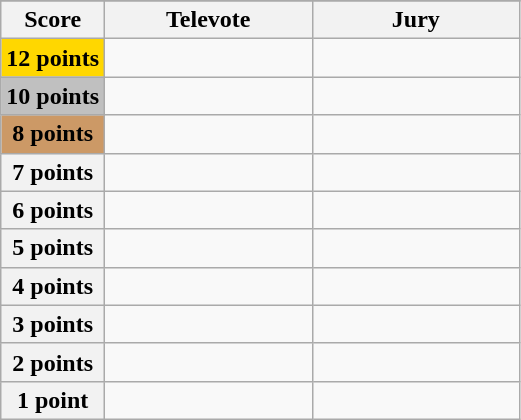<table class="wikitable">
<tr>
</tr>
<tr>
<th scope="col" width="20%">Score</th>
<th scope="col" width="40%">Televote</th>
<th scope="col" width="40%">Jury</th>
</tr>
<tr>
<th scope="row" style="background:gold">12 points</th>
<td></td>
<td></td>
</tr>
<tr>
<th scope="row" style="background:silver">10 points</th>
<td></td>
<td></td>
</tr>
<tr>
<th scope="row" style="background:#CC9966">8 points</th>
<td></td>
<td></td>
</tr>
<tr>
<th scope="row">7 points</th>
<td></td>
<td></td>
</tr>
<tr>
<th scope="row">6 points</th>
<td></td>
<td></td>
</tr>
<tr>
<th scope="row">5 points</th>
<td></td>
<td></td>
</tr>
<tr>
<th scope="row">4 points</th>
<td></td>
<td></td>
</tr>
<tr>
<th scope="row">3 points</th>
<td></td>
<td></td>
</tr>
<tr>
<th scope="row">2 points</th>
<td></td>
<td></td>
</tr>
<tr>
<th scope="row">1 point</th>
<td></td>
<td></td>
</tr>
</table>
